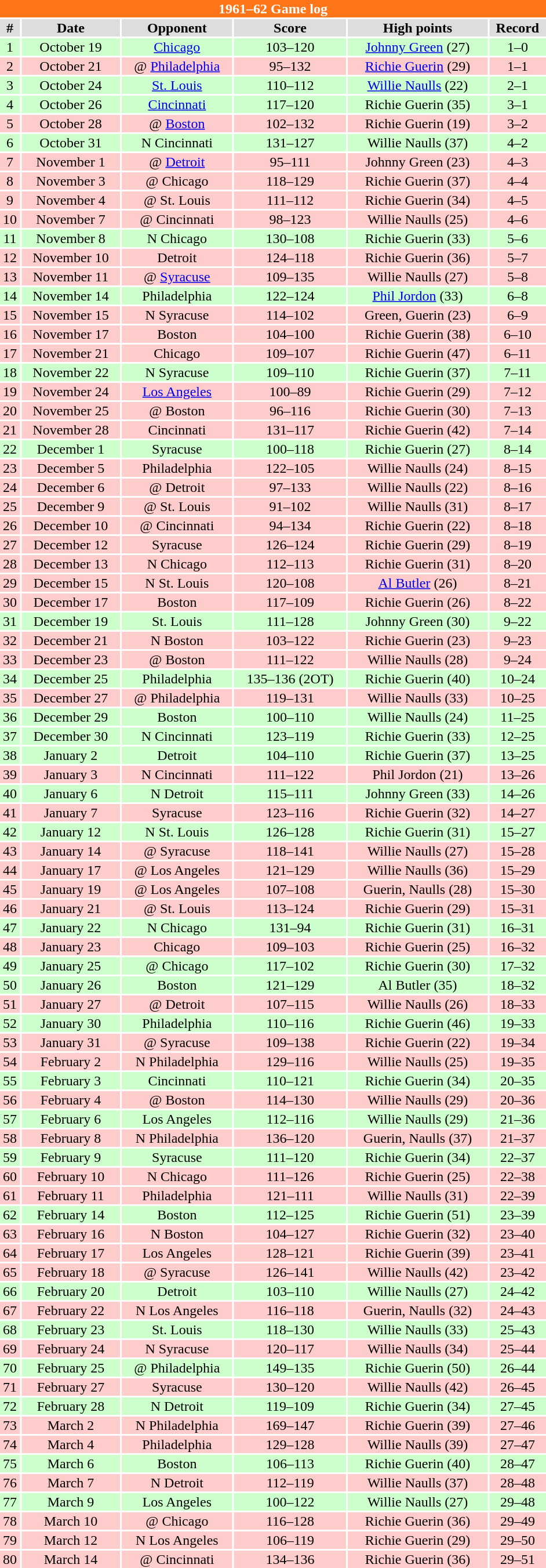<table class="toccolours collapsible" width=50% style="clear:both; margin:1.5em auto; text-align:center">
<tr>
<th colspan=11 style="background:#FF7518; color:white;">1961–62 Game log</th>
</tr>
<tr align="center" bgcolor="#dddddd">
<td><strong>#</strong></td>
<td><strong>Date</strong></td>
<td><strong>Opponent</strong></td>
<td><strong>Score</strong></td>
<td><strong>High points</strong></td>
<td><strong>Record</strong></td>
</tr>
<tr align="center" bgcolor="ccffcc">
<td>1</td>
<td>October 19</td>
<td><a href='#'>Chicago</a></td>
<td>103–120</td>
<td><a href='#'>Johnny Green</a> (27)</td>
<td>1–0</td>
</tr>
<tr align="center" bgcolor="ffcccc">
<td>2</td>
<td>October 21</td>
<td>@ <a href='#'>Philadelphia</a></td>
<td>95–132</td>
<td><a href='#'>Richie Guerin</a> (29)</td>
<td>1–1</td>
</tr>
<tr align="center" bgcolor="ccffcc">
<td>3</td>
<td>October 24</td>
<td><a href='#'>St. Louis</a></td>
<td>110–112</td>
<td><a href='#'>Willie Naulls</a> (22)</td>
<td>2–1</td>
</tr>
<tr align="center" bgcolor="ccffcc">
<td>4</td>
<td>October 26</td>
<td><a href='#'>Cincinnati</a></td>
<td>117–120</td>
<td>Richie Guerin (35)</td>
<td>3–1</td>
</tr>
<tr align="center" bgcolor="ffcccc">
<td>5</td>
<td>October 28</td>
<td>@ <a href='#'>Boston</a></td>
<td>102–132</td>
<td>Richie Guerin (19)</td>
<td>3–2</td>
</tr>
<tr align="center" bgcolor="ccffcc">
<td>6</td>
<td>October 31</td>
<td>N Cincinnati</td>
<td>131–127</td>
<td>Willie Naulls (37)</td>
<td>4–2</td>
</tr>
<tr align="center" bgcolor="ffcccc">
<td>7</td>
<td>November 1</td>
<td>@ <a href='#'>Detroit</a></td>
<td>95–111</td>
<td>Johnny Green (23)</td>
<td>4–3</td>
</tr>
<tr align="center" bgcolor="ffcccc">
<td>8</td>
<td>November 3</td>
<td>@ Chicago</td>
<td>118–129</td>
<td>Richie Guerin (37)</td>
<td>4–4</td>
</tr>
<tr align="center" bgcolor="ffcccc">
<td>9</td>
<td>November 4</td>
<td>@ St. Louis</td>
<td>111–112</td>
<td>Richie Guerin (34)</td>
<td>4–5</td>
</tr>
<tr align="center" bgcolor="ffcccc">
<td>10</td>
<td>November 7</td>
<td>@ Cincinnati</td>
<td>98–123</td>
<td>Willie Naulls (25)</td>
<td>4–6</td>
</tr>
<tr align="center" bgcolor="ccffcc">
<td>11</td>
<td>November 8</td>
<td>N Chicago</td>
<td>130–108</td>
<td>Richie Guerin (33)</td>
<td>5–6</td>
</tr>
<tr align="center" bgcolor="ffcccc">
<td>12</td>
<td>November 10</td>
<td>Detroit</td>
<td>124–118</td>
<td>Richie Guerin (36)</td>
<td>5–7</td>
</tr>
<tr align="center" bgcolor="ffcccc">
<td>13</td>
<td>November 11</td>
<td>@ <a href='#'>Syracuse</a></td>
<td>109–135</td>
<td>Willie Naulls (27)</td>
<td>5–8</td>
</tr>
<tr align="center" bgcolor="ccffcc">
<td>14</td>
<td>November 14</td>
<td>Philadelphia</td>
<td>122–124</td>
<td><a href='#'>Phil Jordon</a> (33)</td>
<td>6–8</td>
</tr>
<tr align="center" bgcolor="ffcccc">
<td>15</td>
<td>November 15</td>
<td>N Syracuse</td>
<td>114–102</td>
<td>Green, Guerin (23)</td>
<td>6–9</td>
</tr>
<tr align="center" bgcolor="ffcccc">
<td>16</td>
<td>November 17</td>
<td>Boston</td>
<td>104–100</td>
<td>Richie Guerin (38)</td>
<td>6–10</td>
</tr>
<tr align="center" bgcolor="ffcccc">
<td>17</td>
<td>November 21</td>
<td>Chicago</td>
<td>109–107</td>
<td>Richie Guerin (47)</td>
<td>6–11</td>
</tr>
<tr align="center" bgcolor="ccffcc">
<td>18</td>
<td>November 22</td>
<td>N Syracuse</td>
<td>109–110</td>
<td>Richie Guerin (37)</td>
<td>7–11</td>
</tr>
<tr align="center" bgcolor="ffcccc">
<td>19</td>
<td>November 24</td>
<td><a href='#'>Los Angeles</a></td>
<td>100–89</td>
<td>Richie Guerin (29)</td>
<td>7–12</td>
</tr>
<tr align="center" bgcolor="ffcccc">
<td>20</td>
<td>November 25</td>
<td>@ Boston</td>
<td>96–116</td>
<td>Richie Guerin (30)</td>
<td>7–13</td>
</tr>
<tr align="center" bgcolor="ffcccc">
<td>21</td>
<td>November 28</td>
<td>Cincinnati</td>
<td>131–117</td>
<td>Richie Guerin (42)</td>
<td>7–14</td>
</tr>
<tr align="center" bgcolor="ccffcc">
<td>22</td>
<td>December 1</td>
<td>Syracuse</td>
<td>100–118</td>
<td>Richie Guerin (27)</td>
<td>8–14</td>
</tr>
<tr align="center" bgcolor="ffcccc">
<td>23</td>
<td>December 5</td>
<td>Philadelphia</td>
<td>122–105</td>
<td>Willie Naulls (24)</td>
<td>8–15</td>
</tr>
<tr align="center" bgcolor="ffcccc">
<td>24</td>
<td>December 6</td>
<td>@ Detroit</td>
<td>97–133</td>
<td>Willie Naulls (22)</td>
<td>8–16</td>
</tr>
<tr align="center" bgcolor="ffcccc">
<td>25</td>
<td>December 9</td>
<td>@ St. Louis</td>
<td>91–102</td>
<td>Willie Naulls (31)</td>
<td>8–17</td>
</tr>
<tr align="center" bgcolor="ffcccc">
<td>26</td>
<td>December 10</td>
<td>@ Cincinnati</td>
<td>94–134</td>
<td>Richie Guerin (22)</td>
<td>8–18</td>
</tr>
<tr align="center" bgcolor="ffcccc">
<td>27</td>
<td>December 12</td>
<td>Syracuse</td>
<td>126–124</td>
<td>Richie Guerin (29)</td>
<td>8–19</td>
</tr>
<tr align="center" bgcolor="ffcccc">
<td>28</td>
<td>December 13</td>
<td>N Chicago</td>
<td>112–113</td>
<td>Richie Guerin (31)</td>
<td>8–20</td>
</tr>
<tr align="center" bgcolor="ffcccc">
<td>29</td>
<td>December 15</td>
<td>N St. Louis</td>
<td>120–108</td>
<td><a href='#'>Al Butler</a> (26)</td>
<td>8–21</td>
</tr>
<tr align="center" bgcolor="ffcccc">
<td>30</td>
<td>December 17</td>
<td>Boston</td>
<td>117–109</td>
<td>Richie Guerin (26)</td>
<td>8–22</td>
</tr>
<tr align="center" bgcolor="ccffcc">
<td>31</td>
<td>December 19</td>
<td>St. Louis</td>
<td>111–128</td>
<td>Johnny Green (30)</td>
<td>9–22</td>
</tr>
<tr align="center" bgcolor="ffcccc">
<td>32</td>
<td>December 21</td>
<td>N Boston</td>
<td>103–122</td>
<td>Richie Guerin (23)</td>
<td>9–23</td>
</tr>
<tr align="center" bgcolor="ffcccc">
<td>33</td>
<td>December 23</td>
<td>@ Boston</td>
<td>111–122</td>
<td>Willie Naulls (28)</td>
<td>9–24</td>
</tr>
<tr align="center" bgcolor="ccffcc">
<td>34</td>
<td>December 25</td>
<td>Philadelphia</td>
<td>135–136 (2OT)</td>
<td>Richie Guerin (40)</td>
<td>10–24</td>
</tr>
<tr align="center" bgcolor="ffcccc">
<td>35</td>
<td>December 27</td>
<td>@ Philadelphia</td>
<td>119–131</td>
<td>Willie Naulls (33)</td>
<td>10–25</td>
</tr>
<tr align="center" bgcolor="ccffcc">
<td>36</td>
<td>December 29</td>
<td>Boston</td>
<td>100–110</td>
<td>Willie Naulls (24)</td>
<td>11–25</td>
</tr>
<tr align="center" bgcolor="ccffcc">
<td>37</td>
<td>December 30</td>
<td>N Cincinnati</td>
<td>123–119</td>
<td>Richie Guerin (33)</td>
<td>12–25</td>
</tr>
<tr align="center" bgcolor="ccffcc">
<td>38</td>
<td>January 2</td>
<td>Detroit</td>
<td>104–110</td>
<td>Richie Guerin (37)</td>
<td>13–25</td>
</tr>
<tr align="center" bgcolor="ffcccc">
<td>39</td>
<td>January 3</td>
<td>N Cincinnati</td>
<td>111–122</td>
<td>Phil Jordon (21)</td>
<td>13–26</td>
</tr>
<tr align="center" bgcolor="ccffcc">
<td>40</td>
<td>January 6</td>
<td>N Detroit</td>
<td>115–111</td>
<td>Johnny Green (33)</td>
<td>14–26</td>
</tr>
<tr align="center" bgcolor="ffcccc">
<td>41</td>
<td>January 7</td>
<td>Syracuse</td>
<td>123–116</td>
<td>Richie Guerin (32)</td>
<td>14–27</td>
</tr>
<tr align="center" bgcolor="ccffcc">
<td>42</td>
<td>January 12</td>
<td>N St. Louis</td>
<td>126–128</td>
<td>Richie Guerin (31)</td>
<td>15–27</td>
</tr>
<tr align="center" bgcolor="ffcccc">
<td>43</td>
<td>January 14</td>
<td>@ Syracuse</td>
<td>118–141</td>
<td>Willie Naulls (27)</td>
<td>15–28</td>
</tr>
<tr align="center" bgcolor="ffcccc">
<td>44</td>
<td>January 17</td>
<td>@ Los Angeles</td>
<td>121–129</td>
<td>Willie Naulls (36)</td>
<td>15–29</td>
</tr>
<tr align="center" bgcolor="ffcccc">
<td>45</td>
<td>January 19</td>
<td>@ Los Angeles</td>
<td>107–108</td>
<td>Guerin, Naulls (28)</td>
<td>15–30</td>
</tr>
<tr align="center" bgcolor="ffcccc">
<td>46</td>
<td>January 21</td>
<td>@ St. Louis</td>
<td>113–124</td>
<td>Richie Guerin (29)</td>
<td>15–31</td>
</tr>
<tr align="center" bgcolor="ccffcc">
<td>47</td>
<td>January 22</td>
<td>N Chicago</td>
<td>131–94</td>
<td>Richie Guerin (31)</td>
<td>16–31</td>
</tr>
<tr align="center" bgcolor="ffcccc">
<td>48</td>
<td>January 23</td>
<td>Chicago</td>
<td>109–103</td>
<td>Richie Guerin (25)</td>
<td>16–32</td>
</tr>
<tr align="center" bgcolor="ccffcc">
<td>49</td>
<td>January 25</td>
<td>@ Chicago</td>
<td>117–102</td>
<td>Richie Guerin (30)</td>
<td>17–32</td>
</tr>
<tr align="center" bgcolor="ccffcc">
<td>50</td>
<td>January 26</td>
<td>Boston</td>
<td>121–129</td>
<td>Al Butler (35)</td>
<td>18–32</td>
</tr>
<tr align="center" bgcolor="ffcccc">
<td>51</td>
<td>January 27</td>
<td>@ Detroit</td>
<td>107–115</td>
<td>Willie Naulls (26)</td>
<td>18–33</td>
</tr>
<tr align="center" bgcolor="ccffcc">
<td>52</td>
<td>January 30</td>
<td>Philadelphia</td>
<td>110–116</td>
<td>Richie Guerin (46)</td>
<td>19–33</td>
</tr>
<tr align="center" bgcolor="ffcccc">
<td>53</td>
<td>January 31</td>
<td>@ Syracuse</td>
<td>109–138</td>
<td>Richie Guerin (22)</td>
<td>19–34</td>
</tr>
<tr align="center" bgcolor="ffcccc">
<td>54</td>
<td>February 2</td>
<td>N Philadelphia</td>
<td>129–116</td>
<td>Willie Naulls (25)</td>
<td>19–35</td>
</tr>
<tr align="center" bgcolor="ccffcc">
<td>55</td>
<td>February 3</td>
<td>Cincinnati</td>
<td>110–121</td>
<td>Richie Guerin (34)</td>
<td>20–35</td>
</tr>
<tr align="center" bgcolor="ffcccc">
<td>56</td>
<td>February 4</td>
<td>@ Boston</td>
<td>114–130</td>
<td>Willie Naulls (29)</td>
<td>20–36</td>
</tr>
<tr align="center" bgcolor="ccffcc">
<td>57</td>
<td>February 6</td>
<td>Los Angeles</td>
<td>112–116</td>
<td>Willie Naulls (29)</td>
<td>21–36</td>
</tr>
<tr align="center" bgcolor="ffcccc">
<td>58</td>
<td>February 8</td>
<td>N Philadelphia</td>
<td>136–120</td>
<td>Guerin, Naulls (37)</td>
<td>21–37</td>
</tr>
<tr align="center" bgcolor="ccffcc">
<td>59</td>
<td>February 9</td>
<td>Syracuse</td>
<td>111–120</td>
<td>Richie Guerin (34)</td>
<td>22–37</td>
</tr>
<tr align="center" bgcolor="ffcccc">
<td>60</td>
<td>February 10</td>
<td>N Chicago</td>
<td>111–126</td>
<td>Richie Guerin (25)</td>
<td>22–38</td>
</tr>
<tr align="center" bgcolor="ffcccc">
<td>61</td>
<td>February 11</td>
<td>Philadelphia</td>
<td>121–111</td>
<td>Willie Naulls (31)</td>
<td>22–39</td>
</tr>
<tr align="center" bgcolor="ccffcc">
<td>62</td>
<td>February 14</td>
<td>Boston</td>
<td>112–125</td>
<td>Richie Guerin (51)</td>
<td>23–39</td>
</tr>
<tr align="center" bgcolor="ffcccc">
<td>63</td>
<td>February 16</td>
<td>N Boston</td>
<td>104–127</td>
<td>Richie Guerin (32)</td>
<td>23–40</td>
</tr>
<tr align="center" bgcolor="ffcccc">
<td>64</td>
<td>February 17</td>
<td>Los Angeles</td>
<td>128–121</td>
<td>Richie Guerin (39)</td>
<td>23–41</td>
</tr>
<tr align="center" bgcolor="ffcccc">
<td>65</td>
<td>February 18</td>
<td>@ Syracuse</td>
<td>126–141</td>
<td>Willie Naulls (42)</td>
<td>23–42</td>
</tr>
<tr align="center" bgcolor="ccffcc">
<td>66</td>
<td>February 20</td>
<td>Detroit</td>
<td>103–110</td>
<td>Willie Naulls (27)</td>
<td>24–42</td>
</tr>
<tr align="center" bgcolor="ffcccc">
<td>67</td>
<td>February 22</td>
<td>N Los Angeles</td>
<td>116–118</td>
<td>Guerin, Naulls (32)</td>
<td>24–43</td>
</tr>
<tr align="center" bgcolor="ccffcc">
<td>68</td>
<td>February 23</td>
<td>St. Louis</td>
<td>118–130</td>
<td>Willie Naulls (33)</td>
<td>25–43</td>
</tr>
<tr align="center" bgcolor="ffcccc">
<td>69</td>
<td>February 24</td>
<td>N Syracuse</td>
<td>120–117</td>
<td>Willie Naulls (34)</td>
<td>25–44</td>
</tr>
<tr align="center" bgcolor="ccffcc">
<td>70</td>
<td>February 25</td>
<td>@ Philadelphia</td>
<td>149–135</td>
<td>Richie Guerin (50)</td>
<td>26–44</td>
</tr>
<tr align="center" bgcolor="ffcccc">
<td>71</td>
<td>February 27</td>
<td>Syracuse</td>
<td>130–120</td>
<td>Willie Naulls (42)</td>
<td>26–45</td>
</tr>
<tr align="center" bgcolor="ccffcc">
<td>72</td>
<td>February 28</td>
<td>N Detroit</td>
<td>119–109</td>
<td>Richie Guerin (34)</td>
<td>27–45</td>
</tr>
<tr align="center" bgcolor="ffcccc">
<td>73</td>
<td>March 2</td>
<td>N Philadelphia</td>
<td>169–147</td>
<td>Richie Guerin (39)</td>
<td>27–46</td>
</tr>
<tr align="center" bgcolor="ffcccc">
<td>74</td>
<td>March 4</td>
<td>Philadelphia</td>
<td>129–128</td>
<td>Willie Naulls (39)</td>
<td>27–47</td>
</tr>
<tr align="center" bgcolor="ccffcc">
<td>75</td>
<td>March 6</td>
<td>Boston</td>
<td>106–113</td>
<td>Richie Guerin (40)</td>
<td>28–47</td>
</tr>
<tr align="center" bgcolor="ffcccc">
<td>76</td>
<td>March 7</td>
<td>N Detroit</td>
<td>112–119</td>
<td>Willie Naulls (37)</td>
<td>28–48</td>
</tr>
<tr align="center" bgcolor="ccffcc">
<td>77</td>
<td>March 9</td>
<td>Los Angeles</td>
<td>100–122</td>
<td>Willie Naulls (27)</td>
<td>29–48</td>
</tr>
<tr align="center" bgcolor="ffcccc">
<td>78</td>
<td>March 10</td>
<td>@ Chicago</td>
<td>116–128</td>
<td>Richie Guerin (36)</td>
<td>29–49</td>
</tr>
<tr align="center" bgcolor="ffcccc">
<td>79</td>
<td>March 12</td>
<td>N Los Angeles</td>
<td>106–119</td>
<td>Richie Guerin (29)</td>
<td>29–50</td>
</tr>
<tr align="center" bgcolor="ffcccc">
<td>80</td>
<td>March 14</td>
<td>@ Cincinnati</td>
<td>134–136</td>
<td>Richie Guerin (36)</td>
<td>29–51</td>
</tr>
</table>
